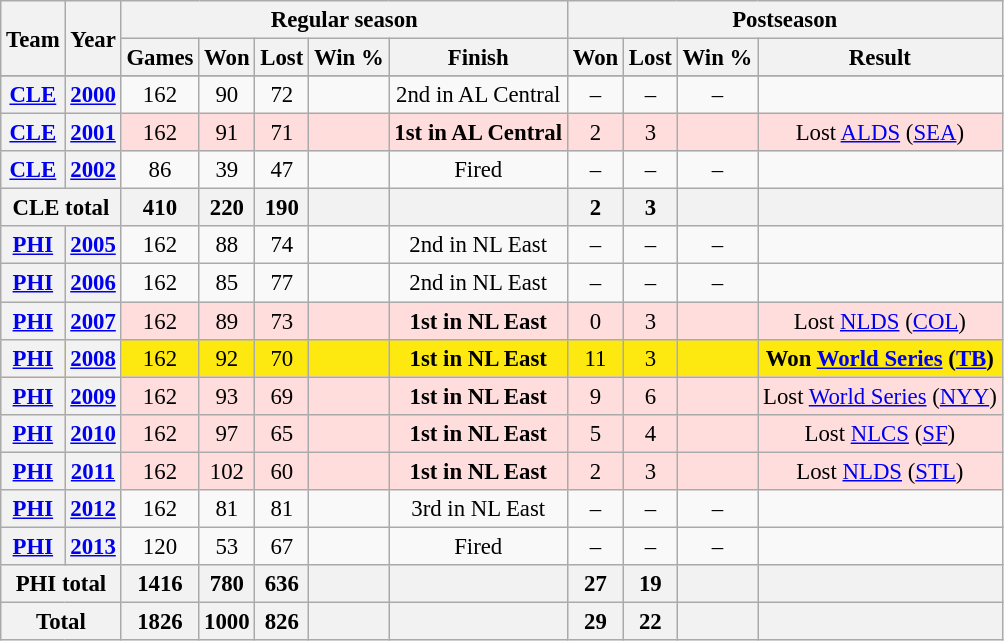<table class="wikitable" style="font-size: 95%; text-align:center;">
<tr>
<th rowspan="2">Team</th>
<th rowspan="2">Year</th>
<th colspan="5">Regular season</th>
<th colspan="4">Postseason</th>
</tr>
<tr>
<th>Games</th>
<th>Won</th>
<th>Lost</th>
<th>Win %</th>
<th>Finish</th>
<th>Won</th>
<th>Lost</th>
<th>Win %</th>
<th>Result</th>
</tr>
<tr>
</tr>
<tr>
<th><a href='#'>CLE</a></th>
<th><a href='#'>2000</a></th>
<td>162</td>
<td>90</td>
<td>72</td>
<td></td>
<td>2nd in AL Central</td>
<td>–</td>
<td>–</td>
<td>–</td>
<td></td>
</tr>
<tr ! style="background:#fdd;">
<th><a href='#'>CLE</a></th>
<th><a href='#'>2001</a></th>
<td>162</td>
<td>91</td>
<td>71</td>
<td></td>
<td><strong>1st in AL Central</strong></td>
<td>2</td>
<td>3</td>
<td></td>
<td>Lost <a href='#'>ALDS</a> (<a href='#'>SEA</a>)</td>
</tr>
<tr>
<th><a href='#'>CLE</a></th>
<th><a href='#'>2002</a></th>
<td>86</td>
<td>39</td>
<td>47</td>
<td></td>
<td>Fired</td>
<td>–</td>
<td>–</td>
<td>–</td>
<td></td>
</tr>
<tr>
<th colspan="2">CLE total</th>
<th>410</th>
<th>220</th>
<th>190</th>
<th></th>
<th></th>
<th>2</th>
<th>3</th>
<th></th>
<th></th>
</tr>
<tr>
<th><a href='#'>PHI</a></th>
<th><a href='#'>2005</a></th>
<td>162</td>
<td>88</td>
<td>74</td>
<td></td>
<td>2nd in NL East</td>
<td>–</td>
<td>–</td>
<td>–</td>
<td></td>
</tr>
<tr>
<th><a href='#'>PHI</a></th>
<th><a href='#'>2006</a></th>
<td>162</td>
<td>85</td>
<td>77</td>
<td></td>
<td>2nd in NL East</td>
<td>–</td>
<td>–</td>
<td>–</td>
<td></td>
</tr>
<tr ! style="background:#fdd;">
<th><a href='#'>PHI</a></th>
<th><a href='#'>2007</a></th>
<td>162</td>
<td>89</td>
<td>73</td>
<td></td>
<td><strong>1st in NL East</strong></td>
<td>0</td>
<td>3</td>
<td></td>
<td>Lost <a href='#'>NLDS</a> (<a href='#'>COL</a>)</td>
</tr>
<tr ! style="background:#FDE910;">
<th><a href='#'>PHI</a></th>
<th><a href='#'>2008</a></th>
<td>162</td>
<td>92</td>
<td>70</td>
<td></td>
<td><strong>1st in NL East</strong></td>
<td>11</td>
<td>3</td>
<td></td>
<td><strong>Won <a href='#'>World Series</a> (<a href='#'>TB</a>)</strong></td>
</tr>
<tr ! style="background:#fdd;">
<th><a href='#'>PHI</a></th>
<th><a href='#'>2009</a></th>
<td>162</td>
<td>93</td>
<td>69</td>
<td></td>
<td><strong>1st in NL East</strong></td>
<td>9</td>
<td>6</td>
<td></td>
<td>Lost <a href='#'>World Series</a> (<a href='#'>NYY</a>)</td>
</tr>
<tr ! style="background:#fdd;">
<th><a href='#'>PHI</a></th>
<th><a href='#'>2010</a></th>
<td>162</td>
<td>97</td>
<td>65</td>
<td></td>
<td><strong>1st in NL East</strong></td>
<td>5</td>
<td>4</td>
<td></td>
<td>Lost <a href='#'>NLCS</a> (<a href='#'>SF</a>)</td>
</tr>
<tr ! style="background:#fdd;">
<th><a href='#'>PHI</a></th>
<th><a href='#'>2011</a></th>
<td>162</td>
<td>102</td>
<td>60</td>
<td></td>
<td><strong>1st in NL East</strong></td>
<td>2</td>
<td>3</td>
<td></td>
<td>Lost <a href='#'>NLDS</a> (<a href='#'>STL</a>)</td>
</tr>
<tr>
<th><a href='#'>PHI</a></th>
<th><a href='#'>2012</a></th>
<td>162</td>
<td>81</td>
<td>81</td>
<td></td>
<td>3rd in NL East</td>
<td>–</td>
<td>–</td>
<td>–</td>
<td></td>
</tr>
<tr>
<th><a href='#'>PHI</a></th>
<th><a href='#'>2013</a></th>
<td>120</td>
<td>53</td>
<td>67</td>
<td></td>
<td>Fired</td>
<td>–</td>
<td>–</td>
<td>–</td>
<td></td>
</tr>
<tr>
<th colspan="2">PHI total</th>
<th>1416</th>
<th>780</th>
<th>636</th>
<th></th>
<th></th>
<th>27</th>
<th>19</th>
<th></th>
<th></th>
</tr>
<tr>
<th colspan="2">Total </th>
<th>1826</th>
<th>1000</th>
<th>826</th>
<th></th>
<th></th>
<th>29</th>
<th>22</th>
<th></th>
<th></th>
</tr>
</table>
